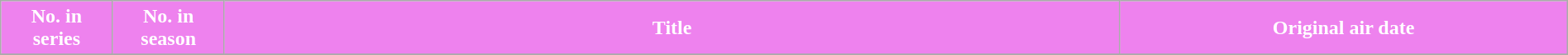<table class="wikitable plainrowheaders" style="width:100%; margin:auto; background:#FFF;">
<tr>
<th style="width:5%; background:violet; color:#fff;">No. in<br>series </th>
<th style="width:5%; background:violet; color:#fff;">No. in<br>season </th>
<th style="width:40%; background:violet; color:#fff;">Title</th>
<th style="width:20%; background:violet; color:#fff;">Original air date</th>
</tr>
<tr>
</tr>
</table>
